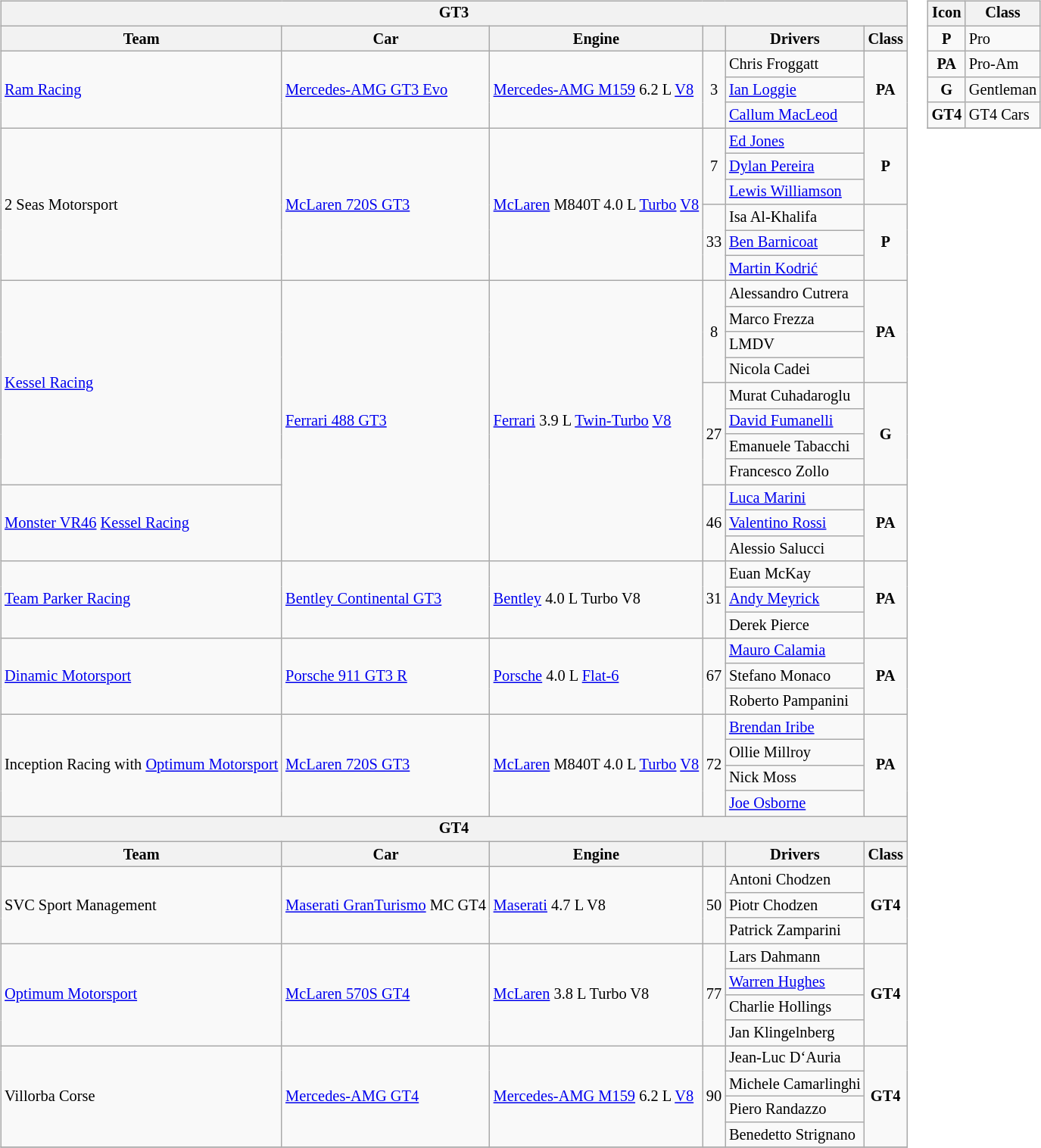<table>
<tr>
<td><br><table class="wikitable" style="font-size: 85%;">
<tr>
<th colspan=6>GT3</th>
</tr>
<tr>
<th>Team</th>
<th>Car</th>
<th>Engine</th>
<th></th>
<th>Drivers</th>
<th>Class</th>
</tr>
<tr>
<td rowspan=3> <a href='#'>Ram Racing</a></td>
<td rowspan=3><a href='#'>Mercedes-AMG GT3 Evo</a></td>
<td rowspan=3><a href='#'>Mercedes-AMG M159</a> 6.2 L <a href='#'>V8</a></td>
<td rowspan=3 align="center">3</td>
<td> Chris Froggatt</td>
<td rowspan=3 align="center"><strong><span>PA</span></strong></td>
</tr>
<tr>
<td> <a href='#'>Ian Loggie</a></td>
</tr>
<tr>
<td> <a href='#'>Callum MacLeod</a></td>
</tr>
<tr>
<td rowspan=6> 2 Seas Motorsport</td>
<td rowspan=6><a href='#'>McLaren 720S GT3</a></td>
<td rowspan=6><a href='#'>McLaren</a> M840T 4.0 L <a href='#'>Turbo</a> <a href='#'>V8</a></td>
<td rowspan=3 align="center">7</td>
<td> <a href='#'>Ed Jones</a></td>
<td rowspan=3 align="center"><strong><span>P</span></strong></td>
</tr>
<tr>
<td> <a href='#'>Dylan Pereira</a></td>
</tr>
<tr>
<td> <a href='#'>Lewis Williamson</a></td>
</tr>
<tr>
<td rowspan=3 align="center">33</td>
<td> Isa Al-Khalifa</td>
<td rowspan=3 align="center"><strong><span>P</span></strong></td>
</tr>
<tr>
<td> <a href='#'>Ben Barnicoat</a></td>
</tr>
<tr>
<td> <a href='#'>Martin Kodrić</a></td>
</tr>
<tr>
<td rowspan=8> <a href='#'>Kessel Racing</a></td>
<td rowspan=11><a href='#'>Ferrari 488 GT3</a></td>
<td rowspan=11><a href='#'>Ferrari</a> 3.9 L <a href='#'>Twin-Turbo</a> <a href='#'>V8</a></td>
<td rowspan=4 align="center">8</td>
<td> Alessandro Cutrera</td>
<td rowspan=4 align="center"><strong><span>PA</span></strong></td>
</tr>
<tr>
<td> Marco Frezza</td>
</tr>
<tr>
<td> LMDV</td>
</tr>
<tr>
<td> Nicola Cadei </td>
</tr>
<tr>
<td rowspan=4 align="center">27</td>
<td> Murat Cuhadaroglu</td>
<td rowspan=4 align="center"><strong><span>G</span></strong></td>
</tr>
<tr>
<td> <a href='#'>David Fumanelli</a></td>
</tr>
<tr>
<td> Emanuele Tabacchi</td>
</tr>
<tr>
<td> Francesco Zollo</td>
</tr>
<tr>
<td rowspan=3> <a href='#'>Monster VR46</a> <a href='#'>Kessel Racing</a></td>
<td rowspan=3 align="center">46</td>
<td> <a href='#'>Luca Marini</a></td>
<td rowspan=3 align="center"><strong><span>PA</span></strong></td>
</tr>
<tr>
<td> <a href='#'>Valentino Rossi</a></td>
</tr>
<tr>
<td> Alessio Salucci</td>
</tr>
<tr>
<td rowspan=3> <a href='#'>Team Parker Racing</a></td>
<td rowspan=3><a href='#'>Bentley Continental GT3</a></td>
<td rowspan=3><a href='#'>Bentley</a> 4.0 L Turbo V8</td>
<td rowspan=3 align="center">31</td>
<td> Euan McKay</td>
<td rowspan=3 align="center"><strong><span>PA</span></strong></td>
</tr>
<tr>
<td> <a href='#'>Andy Meyrick</a></td>
</tr>
<tr>
<td> Derek Pierce</td>
</tr>
<tr>
<td rowspan=3> <a href='#'>Dinamic Motorsport</a></td>
<td rowspan=3><a href='#'>Porsche 911 GT3 R</a></td>
<td rowspan=3><a href='#'>Porsche</a> 4.0 L <a href='#'>Flat-6</a></td>
<td rowspan=3 align="center">67</td>
<td> <a href='#'>Mauro Calamia</a></td>
<td rowspan=3 align="center"><strong><span>PA</span></strong></td>
</tr>
<tr>
<td> Stefano Monaco</td>
</tr>
<tr>
<td> Roberto Pampanini</td>
</tr>
<tr>
<td rowspan=4> Inception Racing with <a href='#'>Optimum Motorsport</a></td>
<td rowspan=4><a href='#'>McLaren 720S GT3</a></td>
<td rowspan=4><a href='#'>McLaren</a> M840T 4.0 L <a href='#'>Turbo</a> <a href='#'>V8</a></td>
<td rowspan=4 align="center">72</td>
<td> <a href='#'>Brendan Iribe</a></td>
<td rowspan=4 align="center"><strong><span>PA</span></strong></td>
</tr>
<tr>
<td> Ollie Millroy</td>
</tr>
<tr>
<td> Nick Moss</td>
</tr>
<tr>
<td> <a href='#'>Joe Osborne</a></td>
</tr>
<tr>
<th colspan=6>GT4</th>
</tr>
<tr>
<th>Team</th>
<th>Car</th>
<th>Engine</th>
<th></th>
<th>Drivers</th>
<th>Class</th>
</tr>
<tr>
<td rowspan=3> SVC Sport Management</td>
<td rowspan=3><a href='#'>Maserati GranTurismo</a> MC GT4</td>
<td rowspan=3><a href='#'>Maserati</a> 4.7 L V8</td>
<td rowspan=3 align="center">50</td>
<td> Antoni Chodzen</td>
<td rowspan=3 align="center"><strong><span>GT4</span></strong></td>
</tr>
<tr>
<td> Piotr Chodzen</td>
</tr>
<tr>
<td> Patrick Zamparini</td>
</tr>
<tr>
<td rowspan=4> <a href='#'>Optimum Motorsport</a></td>
<td rowspan=4><a href='#'>McLaren 570S GT4</a></td>
<td rowspan=4><a href='#'>McLaren</a> 3.8 L Turbo V8</td>
<td rowspan=4 align="center">77</td>
<td> Lars Dahmann</td>
<td rowspan=4 align="center"><strong><span>GT4</span></strong></td>
</tr>
<tr>
<td> <a href='#'>Warren Hughes</a></td>
</tr>
<tr>
<td> Charlie Hollings</td>
</tr>
<tr>
<td> Jan Klingelnberg</td>
</tr>
<tr>
<td rowspan=4> Villorba Corse</td>
<td rowspan=4><a href='#'>Mercedes-AMG GT4</a></td>
<td rowspan=4><a href='#'>Mercedes-AMG M159</a> 6.2 L <a href='#'>V8</a></td>
<td rowspan=4 align="center">90</td>
<td> Jean-Luc D‘Auria</td>
<td rowspan=4 align="center"><strong><span>GT4</span></strong></td>
</tr>
<tr>
<td> Michele Camarlinghi</td>
</tr>
<tr>
<td> Piero Randazzo</td>
</tr>
<tr>
<td> Benedetto Strignano</td>
</tr>
<tr>
</tr>
</table>
</td>
<td valign="top"><br><table class="wikitable" style="font-size: 85%;">
<tr>
<th>Icon</th>
<th>Class</th>
</tr>
<tr>
<td align=center><strong><span>P</span></strong></td>
<td>Pro</td>
</tr>
<tr>
<td align=center><strong><span>PA</span></strong></td>
<td>Pro-Am</td>
</tr>
<tr>
<td align=center><strong><span>G</span></strong></td>
<td>Gentleman</td>
</tr>
<tr>
<td align=center><strong><span>GT4</span></strong></td>
<td>GT4 Cars</td>
</tr>
<tr>
</tr>
</table>
</td>
</tr>
</table>
